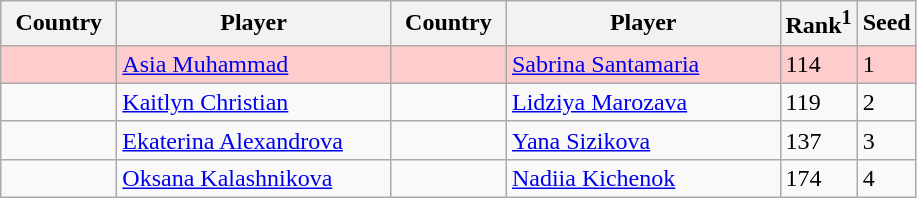<table class="sortable wikitable">
<tr>
<th width="70">Country</th>
<th width="175">Player</th>
<th width="70">Country</th>
<th width="175">Player</th>
<th>Rank<sup>1</sup></th>
<th>Seed</th>
</tr>
<tr style="background:#fcc;">
<td></td>
<td><a href='#'>Asia Muhammad</a></td>
<td></td>
<td><a href='#'>Sabrina Santamaria</a></td>
<td>114</td>
<td>1</td>
</tr>
<tr>
<td></td>
<td><a href='#'>Kaitlyn Christian</a></td>
<td></td>
<td><a href='#'>Lidziya Marozava</a></td>
<td>119</td>
<td>2</td>
</tr>
<tr>
<td></td>
<td><a href='#'>Ekaterina Alexandrova</a></td>
<td></td>
<td><a href='#'>Yana Sizikova</a></td>
<td>137</td>
<td>3</td>
</tr>
<tr>
<td></td>
<td><a href='#'>Oksana Kalashnikova</a></td>
<td></td>
<td><a href='#'>Nadiia Kichenok</a></td>
<td>174</td>
<td>4</td>
</tr>
</table>
